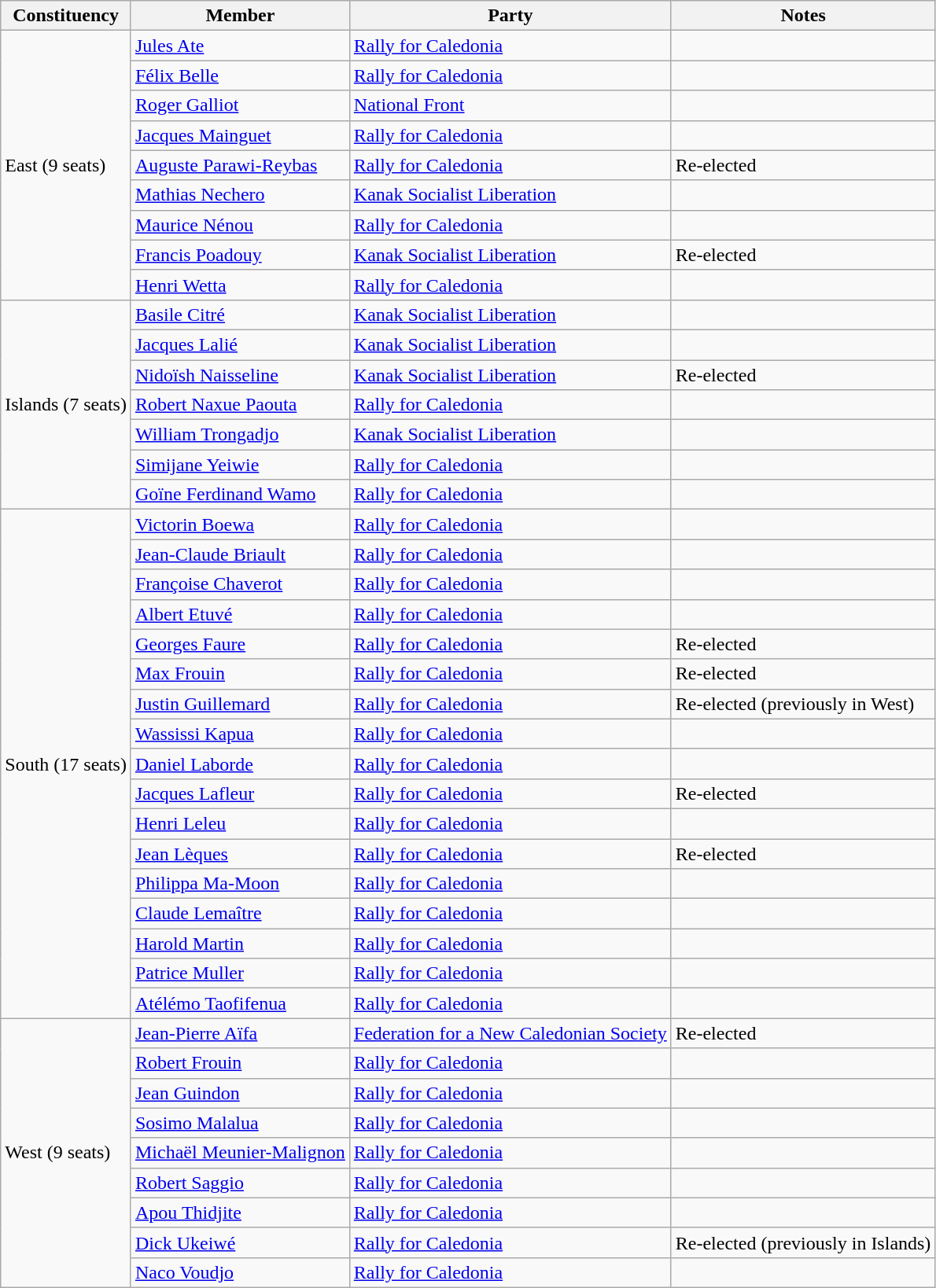<table class="wikitable sortable">
<tr>
<th>Constituency</th>
<th>Member</th>
<th>Party</th>
<th>Notes</th>
</tr>
<tr>
<td rowspan=9>East (9 seats)</td>
<td><a href='#'>Jules Ate</a></td>
<td><a href='#'>Rally for Caledonia</a></td>
<td></td>
</tr>
<tr>
<td><a href='#'>Félix Belle</a></td>
<td><a href='#'>Rally for Caledonia</a></td>
<td></td>
</tr>
<tr>
<td><a href='#'>Roger Galliot</a></td>
<td><a href='#'>National Front</a></td>
<td></td>
</tr>
<tr>
<td><a href='#'>Jacques Mainguet</a></td>
<td><a href='#'>Rally for Caledonia</a></td>
<td></td>
</tr>
<tr>
<td><a href='#'>Auguste Parawi-Reybas</a></td>
<td><a href='#'>Rally for Caledonia</a></td>
<td>Re-elected</td>
</tr>
<tr>
<td><a href='#'>Mathias Nechero</a></td>
<td><a href='#'>Kanak Socialist Liberation</a></td>
<td></td>
</tr>
<tr>
<td><a href='#'>Maurice Nénou</a></td>
<td><a href='#'>Rally for Caledonia</a></td>
<td></td>
</tr>
<tr>
<td><a href='#'>Francis Poadouy</a></td>
<td><a href='#'>Kanak Socialist Liberation</a></td>
<td>Re-elected</td>
</tr>
<tr>
<td><a href='#'>Henri Wetta</a></td>
<td><a href='#'>Rally for Caledonia</a></td>
<td></td>
</tr>
<tr>
<td rowspan=7>Islands (7 seats)</td>
<td><a href='#'>Basile Citré</a></td>
<td><a href='#'>Kanak Socialist Liberation</a></td>
<td></td>
</tr>
<tr>
<td><a href='#'>Jacques Lalié</a></td>
<td><a href='#'>Kanak Socialist Liberation</a></td>
<td></td>
</tr>
<tr>
<td><a href='#'>Nidoïsh Naisseline</a></td>
<td><a href='#'>Kanak Socialist Liberation</a></td>
<td>Re-elected</td>
</tr>
<tr>
<td><a href='#'>Robert Naxue Paouta</a></td>
<td><a href='#'>Rally for Caledonia</a></td>
<td></td>
</tr>
<tr>
<td><a href='#'>William Trongadjo</a></td>
<td><a href='#'>Kanak Socialist Liberation</a></td>
<td></td>
</tr>
<tr>
<td><a href='#'>Simijane Yeiwie</a></td>
<td><a href='#'>Rally for Caledonia</a></td>
<td></td>
</tr>
<tr>
<td><a href='#'>Goïne Ferdinand Wamo</a></td>
<td><a href='#'>Rally for Caledonia</a></td>
<td></td>
</tr>
<tr>
<td rowspan=17>South (17 seats)</td>
<td><a href='#'>Victorin Boewa</a></td>
<td><a href='#'>Rally for Caledonia</a></td>
<td></td>
</tr>
<tr>
<td><a href='#'>Jean-Claude Briault</a></td>
<td><a href='#'>Rally for Caledonia</a></td>
<td></td>
</tr>
<tr>
<td><a href='#'>Françoise Chaverot</a></td>
<td><a href='#'>Rally for Caledonia</a></td>
<td></td>
</tr>
<tr>
<td><a href='#'>Albert Etuvé</a></td>
<td><a href='#'>Rally for Caledonia</a></td>
<td></td>
</tr>
<tr>
<td><a href='#'>Georges Faure</a></td>
<td><a href='#'>Rally for Caledonia</a></td>
<td>Re-elected</td>
</tr>
<tr>
<td><a href='#'>Max Frouin</a></td>
<td><a href='#'>Rally for Caledonia</a></td>
<td>Re-elected</td>
</tr>
<tr>
<td><a href='#'>Justin Guillemard</a></td>
<td><a href='#'>Rally for Caledonia</a></td>
<td>Re-elected (previously in West)</td>
</tr>
<tr>
<td><a href='#'>Wassissi Kapua</a></td>
<td><a href='#'>Rally for Caledonia</a></td>
<td></td>
</tr>
<tr>
<td><a href='#'>Daniel Laborde</a></td>
<td><a href='#'>Rally for Caledonia</a></td>
<td></td>
</tr>
<tr>
<td><a href='#'>Jacques Lafleur</a></td>
<td><a href='#'>Rally for Caledonia</a></td>
<td>Re-elected</td>
</tr>
<tr>
<td><a href='#'>Henri Leleu</a></td>
<td><a href='#'>Rally for Caledonia</a></td>
<td></td>
</tr>
<tr>
<td><a href='#'>Jean Lèques</a></td>
<td><a href='#'>Rally for Caledonia</a></td>
<td>Re-elected</td>
</tr>
<tr>
<td><a href='#'>Philippa Ma-Moon</a></td>
<td><a href='#'>Rally for Caledonia</a></td>
<td></td>
</tr>
<tr>
<td><a href='#'>Claude Lemaître</a></td>
<td><a href='#'>Rally for Caledonia</a></td>
<td></td>
</tr>
<tr>
<td><a href='#'>Harold Martin</a></td>
<td><a href='#'>Rally for Caledonia</a></td>
<td></td>
</tr>
<tr>
<td><a href='#'>Patrice Muller</a></td>
<td><a href='#'>Rally for Caledonia</a></td>
<td></td>
</tr>
<tr>
<td><a href='#'>Atélémo Taofifenua</a></td>
<td><a href='#'>Rally for Caledonia</a></td>
<td></td>
</tr>
<tr>
<td rowspan=9>West (9 seats)</td>
<td><a href='#'>Jean-Pierre Aïfa</a></td>
<td><a href='#'>Federation for a New Caledonian Society</a></td>
<td>Re-elected</td>
</tr>
<tr>
<td><a href='#'>Robert Frouin</a></td>
<td><a href='#'>Rally for Caledonia</a></td>
<td></td>
</tr>
<tr>
<td><a href='#'>Jean Guindon</a></td>
<td><a href='#'>Rally for Caledonia</a></td>
<td></td>
</tr>
<tr>
<td><a href='#'>Sosimo Malalua</a></td>
<td><a href='#'>Rally for Caledonia</a></td>
<td></td>
</tr>
<tr>
<td><a href='#'>Michaël Meunier-Malignon</a></td>
<td><a href='#'>Rally for Caledonia</a></td>
<td></td>
</tr>
<tr>
<td><a href='#'>Robert Saggio</a></td>
<td><a href='#'>Rally for Caledonia</a></td>
<td></td>
</tr>
<tr>
<td><a href='#'>Apou Thidjite</a></td>
<td><a href='#'>Rally for Caledonia</a></td>
<td></td>
</tr>
<tr>
<td><a href='#'>Dick Ukeiwé</a></td>
<td><a href='#'>Rally for Caledonia</a></td>
<td>Re-elected (previously in Islands)</td>
</tr>
<tr>
<td><a href='#'>Naco Voudjo</a></td>
<td><a href='#'>Rally for Caledonia</a></td>
<td></td>
</tr>
</table>
